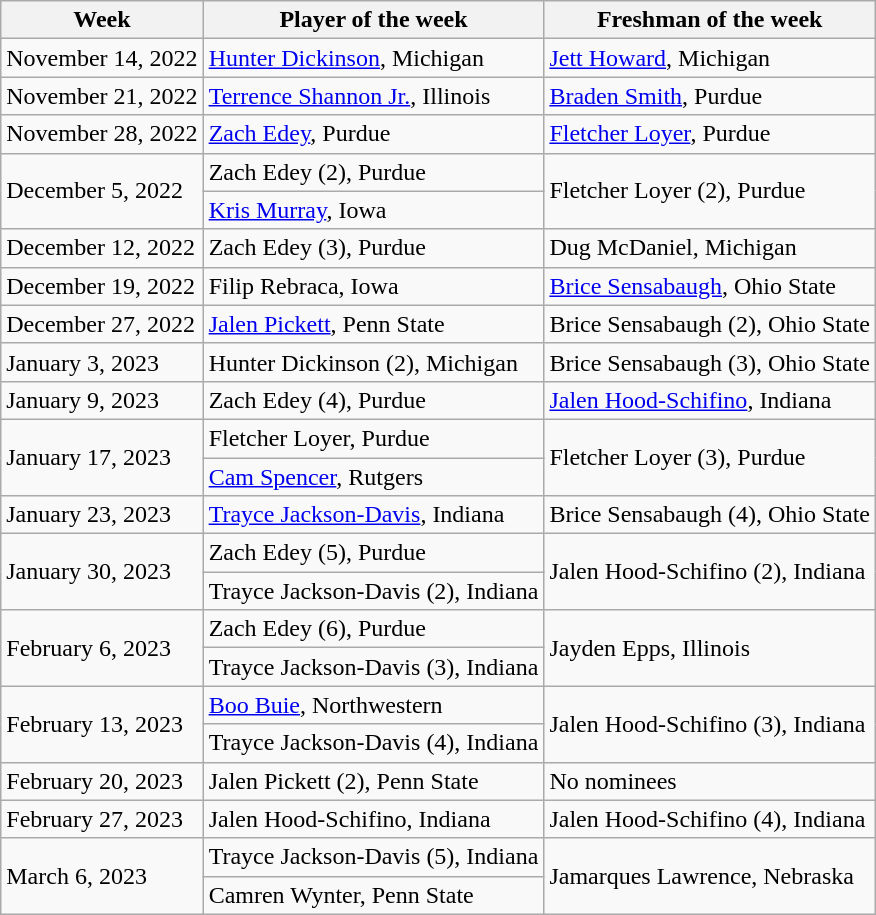<table class="wikitable" border="1">
<tr>
<th>Week</th>
<th>Player of the week</th>
<th>Freshman of the week</th>
</tr>
<tr>
<td>November 14, 2022</td>
<td><a href='#'>Hunter Dickinson</a>, Michigan</td>
<td><a href='#'>Jett Howard</a>, Michigan</td>
</tr>
<tr>
<td>November 21, 2022</td>
<td><a href='#'>Terrence Shannon Jr.</a>, Illinois</td>
<td><a href='#'>Braden Smith</a>, Purdue</td>
</tr>
<tr>
<td>November 28, 2022</td>
<td><a href='#'>Zach Edey</a>, Purdue</td>
<td><a href='#'>Fletcher Loyer</a>, Purdue</td>
</tr>
<tr>
<td rowspan="2">December 5, 2022</td>
<td>Zach Edey (2), Purdue</td>
<td rowspan="2">Fletcher Loyer (2), Purdue</td>
</tr>
<tr>
<td><a href='#'>Kris Murray</a>, Iowa</td>
</tr>
<tr>
<td>December 12, 2022</td>
<td>Zach Edey (3), Purdue</td>
<td>Dug McDaniel, Michigan</td>
</tr>
<tr>
<td>December 19, 2022</td>
<td>Filip Rebraca, Iowa</td>
<td><a href='#'>Brice Sensabaugh</a>, Ohio State</td>
</tr>
<tr>
<td>December 27, 2022</td>
<td><a href='#'>Jalen Pickett</a>, Penn State</td>
<td>Brice Sensabaugh (2), Ohio State</td>
</tr>
<tr>
<td>January 3, 2023</td>
<td>Hunter Dickinson (2), Michigan</td>
<td>Brice Sensabaugh (3), Ohio State</td>
</tr>
<tr>
<td>January 9, 2023</td>
<td>Zach Edey (4), Purdue</td>
<td><a href='#'>Jalen Hood-Schifino</a>, Indiana</td>
</tr>
<tr>
<td rowspan="2">January 17, 2023</td>
<td>Fletcher Loyer, Purdue</td>
<td rowspan="2">Fletcher Loyer (3), Purdue</td>
</tr>
<tr>
<td><a href='#'>Cam Spencer</a>, Rutgers</td>
</tr>
<tr>
<td>January 23, 2023</td>
<td><a href='#'>Trayce Jackson-Davis</a>, Indiana</td>
<td>Brice Sensabaugh (4), Ohio State</td>
</tr>
<tr>
<td rowspan="2">January 30, 2023</td>
<td>Zach Edey (5), Purdue</td>
<td rowspan="2">Jalen Hood-Schifino (2), Indiana</td>
</tr>
<tr>
<td>Trayce Jackson-Davis (2), Indiana</td>
</tr>
<tr>
<td rowspan="2">February 6, 2023</td>
<td>Zach Edey (6), Purdue</td>
<td rowspan="2">Jayden Epps, Illinois</td>
</tr>
<tr>
<td>Trayce Jackson-Davis (3), Indiana</td>
</tr>
<tr>
<td rowspan="2">February 13, 2023</td>
<td><a href='#'>Boo Buie</a>, Northwestern</td>
<td rowspan="2">Jalen Hood-Schifino (3), Indiana</td>
</tr>
<tr>
<td>Trayce Jackson-Davis (4), Indiana</td>
</tr>
<tr>
<td>February 20, 2023</td>
<td>Jalen Pickett (2), Penn State</td>
<td>No nominees</td>
</tr>
<tr>
<td>February 27, 2023</td>
<td>Jalen Hood-Schifino, Indiana</td>
<td>Jalen Hood-Schifino (4), Indiana</td>
</tr>
<tr>
<td rowspan="2">March 6, 2023</td>
<td>Trayce Jackson-Davis (5), Indiana</td>
<td rowspan="2">Jamarques Lawrence, Nebraska</td>
</tr>
<tr>
<td>Camren Wynter, Penn State</td>
</tr>
</table>
